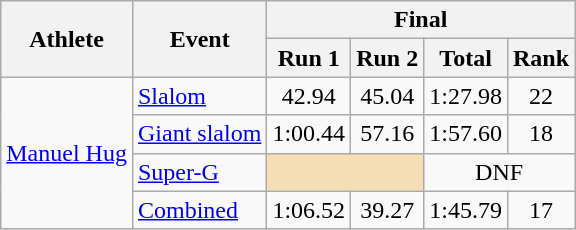<table class="wikitable">
<tr>
<th rowspan="2">Athlete</th>
<th rowspan="2">Event</th>
<th colspan="4">Final</th>
</tr>
<tr>
<th>Run 1</th>
<th>Run 2</th>
<th>Total</th>
<th>Rank</th>
</tr>
<tr>
<td rowspan=4><a href='#'>Manuel Hug</a></td>
<td><a href='#'>Slalom</a></td>
<td align="center">42.94</td>
<td align="center">45.04</td>
<td align="center">1:27.98</td>
<td align="center">22</td>
</tr>
<tr>
<td><a href='#'>Giant slalom</a></td>
<td align="center">1:00.44</td>
<td align="center">57.16</td>
<td align="center">1:57.60</td>
<td align="center">18</td>
</tr>
<tr>
<td><a href='#'>Super-G</a></td>
<td colspan=2 bgcolor="wheat"></td>
<td align="center" colspan=2>DNF</td>
</tr>
<tr>
<td><a href='#'>Combined</a></td>
<td align="center">1:06.52</td>
<td align="center">39.27</td>
<td align="center">1:45.79</td>
<td align="center">17</td>
</tr>
</table>
